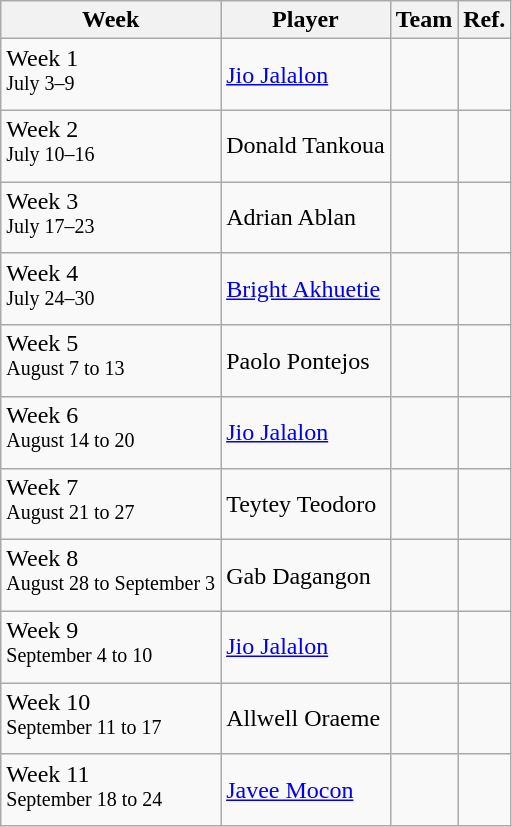<table class=wikitable>
<tr>
<th>Week</th>
<th>Player</th>
<th>Team</th>
<th>Ref.</th>
</tr>
<tr>
<td>Week 1<br><sup>July 3–9</sup></td>
<td> <a href='#'>Jio Jalalon</a></td>
<td></td>
<td></td>
</tr>
<tr>
<td>Week 2<br><sup>July 10–16</sup></td>
<td> Donald Tankoua</td>
<td></td>
<td></td>
</tr>
<tr>
<td>Week 3<br><sup>July 17–23</sup></td>
<td> Adrian Ablan</td>
<td></td>
<td></td>
</tr>
<tr>
<td>Week 4<br><sup>July 24–30</sup></td>
<td> <a href='#'>Bright Akhuetie</a></td>
<td></td>
<td></td>
</tr>
<tr>
<td>Week 5<br><sup>August 7 to 13</sup></td>
<td> Paolo Pontejos</td>
<td></td>
<td></td>
</tr>
<tr>
<td>Week 6<br><sup>August 14 to 20</sup></td>
<td> <a href='#'>Jio Jalalon</a></td>
<td></td>
<td></td>
</tr>
<tr>
<td>Week 7<br><sup>August 21 to 27</sup></td>
<td> Teytey Teodoro</td>
<td></td>
<td></td>
</tr>
<tr>
<td>Week 8<br><sup>August 28 to September 3</sup></td>
<td> Gab Dagangon</td>
<td></td>
<td></td>
</tr>
<tr>
<td>Week 9<br><sup>September 4 to 10</sup></td>
<td> <a href='#'>Jio Jalalon</a></td>
<td></td>
<td></td>
</tr>
<tr>
<td>Week 10<br><sup>September 11 to 17</sup></td>
<td> Allwell Oraeme</td>
<td></td>
<td></td>
</tr>
<tr>
<td>Week 11<br><sup>September 18 to 24</sup></td>
<td> <a href='#'>Javee Mocon</a></td>
<td></td>
<td></td>
</tr>
</table>
